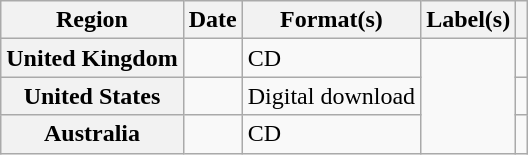<table class="wikitable plainrowheaders">
<tr>
<th scope="col">Region</th>
<th scope="col">Date</th>
<th scope="col">Format(s)</th>
<th scope="col">Label(s)</th>
<th scope="col"></th>
</tr>
<tr>
<th scope="row">United Kingdom</th>
<td></td>
<td>CD</td>
<td rowspan="3"></td>
<td></td>
</tr>
<tr>
<th scope="row">United States</th>
<td></td>
<td>Digital download</td>
<td></td>
</tr>
<tr>
<th scope="row">Australia</th>
<td></td>
<td>CD</td>
<td></td>
</tr>
</table>
